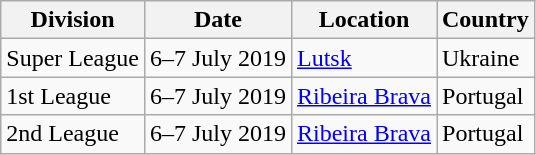<table class="wikitable">
<tr>
<th>Division</th>
<th>Date</th>
<th>Location</th>
<th>Country</th>
</tr>
<tr>
<td>Super League</td>
<td>6–7 July 2019</td>
<td><a href='#'>Lutsk</a></td>
<td>Ukraine</td>
</tr>
<tr>
<td>1st League</td>
<td>6–7 July 2019</td>
<td><a href='#'>Ribeira Brava</a></td>
<td>Portugal</td>
</tr>
<tr>
<td>2nd League</td>
<td>6–7 July 2019</td>
<td><a href='#'>Ribeira Brava</a></td>
<td>Portugal</td>
</tr>
</table>
